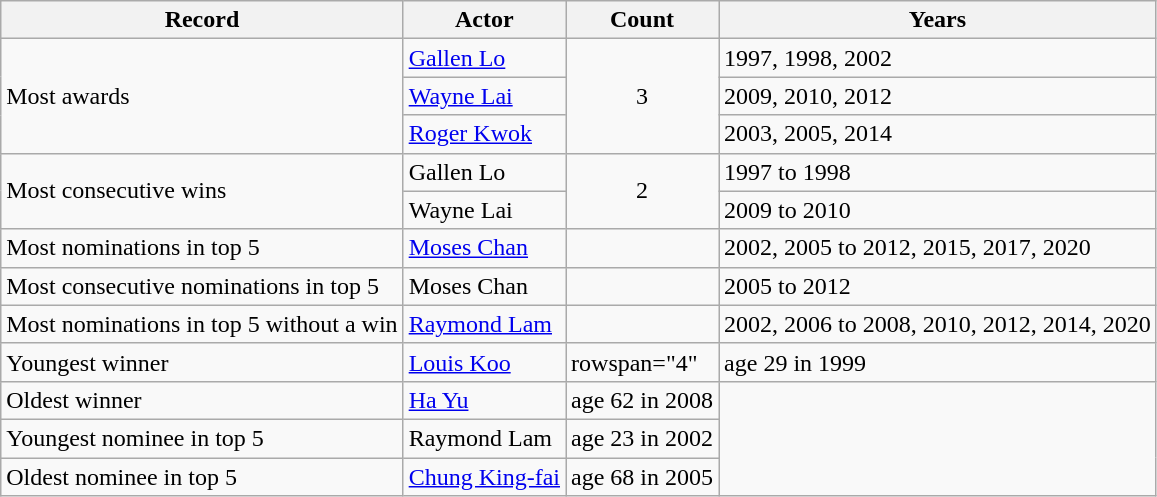<table class="wikitable plainrowheaders sortable">
<tr>
<th scope="col" class="unsortable">Record</th>
<th scope="col" class="unsortable">Actor</th>
<th scope="col" class="unsortable">Count</th>
<th scope="col" class="unsortable">Years</th>
</tr>
<tr>
<td rowspan="3">Most awards</td>
<td><a href='#'>Gallen Lo</a></td>
<td rowspan="3" style="text-align:center;">3</td>
<td>1997, 1998, 2002</td>
</tr>
<tr>
<td><a href='#'>Wayne Lai</a></td>
<td>2009, 2010, 2012</td>
</tr>
<tr>
<td><a href='#'>Roger Kwok</a></td>
<td>2003, 2005, 2014</td>
</tr>
<tr>
<td rowspan="2">Most consecutive wins</td>
<td>Gallen Lo</td>
<td rowspan="2" style="text-align:center;">2</td>
<td>1997 to 1998</td>
</tr>
<tr>
<td>Wayne Lai</td>
<td>2009 to 2010</td>
</tr>
<tr>
<td>Most nominations in top 5</td>
<td><a href='#'>Moses Chan</a></td>
<td></td>
<td>2002, 2005 to 2012, 2015, 2017, 2020</td>
</tr>
<tr>
<td>Most consecutive nominations in top 5</td>
<td>Moses Chan</td>
<td></td>
<td>2005 to 2012</td>
</tr>
<tr>
<td>Most nominations in top 5 without a win</td>
<td><a href='#'>Raymond Lam</a></td>
<td></td>
<td>2002, 2006 to 2008, 2010, 2012, 2014, 2020</td>
</tr>
<tr>
<td>Youngest winner</td>
<td><a href='#'>Louis Koo</a></td>
<td>rowspan="4" </td>
<td>age 29 in 1999</td>
</tr>
<tr>
<td>Oldest winner</td>
<td><a href='#'>Ha Yu</a></td>
<td>age 62 in 2008</td>
</tr>
<tr>
<td>Youngest nominee in top 5</td>
<td>Raymond Lam</td>
<td>age 23 in 2002</td>
</tr>
<tr>
<td>Oldest nominee in top 5</td>
<td><a href='#'>Chung King-fai</a></td>
<td>age 68 in 2005</td>
</tr>
</table>
